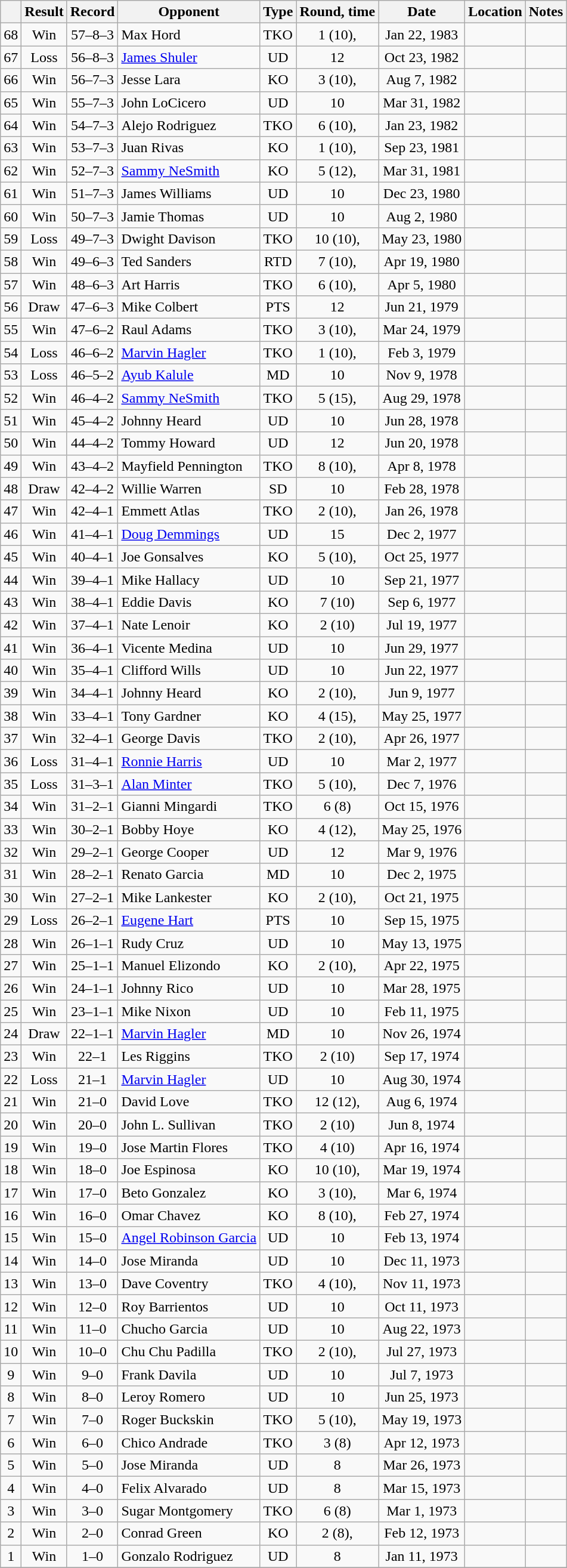<table class="wikitable" style="text-align:center">
<tr>
<th></th>
<th>Result</th>
<th>Record</th>
<th>Opponent</th>
<th>Type</th>
<th>Round, time</th>
<th>Date</th>
<th>Location</th>
<th>Notes</th>
</tr>
<tr>
<td>68</td>
<td>Win</td>
<td>57–8–3</td>
<td align=left>Max Hord</td>
<td>TKO</td>
<td>1 (10), </td>
<td>Jan 22, 1983</td>
<td style="text-align:left;"></td>
<td></td>
</tr>
<tr>
<td>67</td>
<td>Loss</td>
<td>56–8–3</td>
<td align=left><a href='#'>James Shuler</a></td>
<td>UD</td>
<td>12</td>
<td>Oct 23, 1982</td>
<td style="text-align:left;"></td>
<td style="text-align:left;"></td>
</tr>
<tr>
<td>66</td>
<td>Win</td>
<td>56–7–3</td>
<td align=left>Jesse Lara</td>
<td>KO</td>
<td>3 (10), </td>
<td>Aug 7, 1982</td>
<td style="text-align:left;"></td>
<td></td>
</tr>
<tr>
<td>65</td>
<td>Win</td>
<td>55–7–3</td>
<td align=left>John LoCicero</td>
<td>UD</td>
<td>10</td>
<td>Mar 31, 1982</td>
<td style="text-align:left;"></td>
<td></td>
</tr>
<tr>
<td>64</td>
<td>Win</td>
<td>54–7–3</td>
<td align=left>Alejo Rodriguez</td>
<td>TKO</td>
<td>6 (10), </td>
<td>Jan 23, 1982</td>
<td style="text-align:left;"></td>
<td></td>
</tr>
<tr>
<td>63</td>
<td>Win</td>
<td>53–7–3</td>
<td align=left>Juan Rivas</td>
<td>KO</td>
<td>1 (10), </td>
<td>Sep 23, 1981</td>
<td style="text-align:left;"></td>
<td></td>
</tr>
<tr>
<td>62</td>
<td>Win</td>
<td>52–7–3</td>
<td align=left><a href='#'>Sammy NeSmith</a></td>
<td>KO</td>
<td>5 (12), </td>
<td>Mar 31, 1981</td>
<td style="text-align:left;"></td>
<td style="text-align:left;"></td>
</tr>
<tr>
<td>61</td>
<td>Win</td>
<td>51–7–3</td>
<td align=left>James Williams</td>
<td>UD</td>
<td>10</td>
<td>Dec 23, 1980</td>
<td style="text-align:left;"></td>
<td></td>
</tr>
<tr>
<td>60</td>
<td>Win</td>
<td>50–7–3</td>
<td align=left>Jamie Thomas</td>
<td>UD</td>
<td>10</td>
<td>Aug 2, 1980</td>
<td style="text-align:left;"></td>
<td></td>
</tr>
<tr>
<td>59</td>
<td>Loss</td>
<td>49–7–3</td>
<td align=left>Dwight Davison</td>
<td>TKO</td>
<td>10 (10), </td>
<td>May 23, 1980</td>
<td style="text-align:left;"></td>
<td></td>
</tr>
<tr>
<td>58</td>
<td>Win</td>
<td>49–6–3</td>
<td align=left>Ted Sanders</td>
<td>RTD</td>
<td>7 (10), </td>
<td>Apr 19, 1980</td>
<td style="text-align:left;"></td>
<td></td>
</tr>
<tr>
<td>57</td>
<td>Win</td>
<td>48–6–3</td>
<td align=left>Art Harris</td>
<td>TKO</td>
<td>6 (10), </td>
<td>Apr 5, 1980</td>
<td style="text-align:left;"></td>
<td></td>
</tr>
<tr>
<td>56</td>
<td>Draw</td>
<td>47–6–3</td>
<td align=left>Mike Colbert</td>
<td>PTS</td>
<td>12</td>
<td>Jun 21, 1979</td>
<td style="text-align:left;"></td>
<td style="text-align:left;"></td>
</tr>
<tr>
<td>55</td>
<td>Win</td>
<td>47–6–2</td>
<td align=left>Raul Adams</td>
<td>TKO</td>
<td>3 (10), </td>
<td>Mar 24, 1979</td>
<td style="text-align:left;"></td>
<td></td>
</tr>
<tr>
<td>54</td>
<td>Loss</td>
<td>46–6–2</td>
<td align=left><a href='#'>Marvin Hagler</a></td>
<td>TKO</td>
<td>1 (10), </td>
<td>Feb 3, 1979</td>
<td style="text-align:left;"></td>
<td></td>
</tr>
<tr>
<td>53</td>
<td>Loss</td>
<td>46–5–2</td>
<td align=left><a href='#'>Ayub Kalule</a></td>
<td>MD</td>
<td>10</td>
<td>Nov 9, 1978</td>
<td style="text-align:left;"></td>
<td></td>
</tr>
<tr>
<td>52</td>
<td>Win</td>
<td>46–4–2</td>
<td align=left><a href='#'>Sammy NeSmith</a></td>
<td>TKO</td>
<td>5 (15), </td>
<td>Aug 29, 1978</td>
<td style="text-align:left;"></td>
<td style="text-align:left;"></td>
</tr>
<tr>
<td>51</td>
<td>Win</td>
<td>45–4–2</td>
<td align=left>Johnny Heard</td>
<td>UD</td>
<td>10</td>
<td>Jun 28, 1978</td>
<td style="text-align:left;"></td>
<td></td>
</tr>
<tr>
<td>50</td>
<td>Win</td>
<td>44–4–2</td>
<td align=left>Tommy Howard</td>
<td>UD</td>
<td>12</td>
<td>Jun 20, 1978</td>
<td style="text-align:left;"></td>
<td></td>
</tr>
<tr>
<td>49</td>
<td>Win</td>
<td>43–4–2</td>
<td align=left>Mayfield Pennington</td>
<td>TKO</td>
<td>8 (10), </td>
<td>Apr 8, 1978</td>
<td style="text-align:left;"></td>
<td></td>
</tr>
<tr>
<td>48</td>
<td>Draw</td>
<td>42–4–2</td>
<td align=left>Willie Warren</td>
<td>SD</td>
<td>10</td>
<td>Feb 28, 1978</td>
<td style="text-align:left;"></td>
<td></td>
</tr>
<tr>
<td>47</td>
<td>Win</td>
<td>42–4–1</td>
<td align=left>Emmett Atlas</td>
<td>TKO</td>
<td>2 (10), </td>
<td>Jan 26, 1978</td>
<td style="text-align:left;"></td>
<td></td>
</tr>
<tr>
<td>46</td>
<td>Win</td>
<td>41–4–1</td>
<td align=left><a href='#'>Doug Demmings</a></td>
<td>UD</td>
<td>15</td>
<td>Dec 2, 1977</td>
<td style="text-align:left;"></td>
<td style="text-align:left;"></td>
</tr>
<tr>
<td>45</td>
<td>Win</td>
<td>40–4–1</td>
<td align=left>Joe Gonsalves</td>
<td>KO</td>
<td>5 (10), </td>
<td>Oct 25, 1977</td>
<td style="text-align:left;"></td>
<td></td>
</tr>
<tr>
<td>44</td>
<td>Win</td>
<td>39–4–1</td>
<td align=left>Mike Hallacy</td>
<td>UD</td>
<td>10</td>
<td>Sep 21, 1977</td>
<td style="text-align:left;"></td>
<td></td>
</tr>
<tr>
<td>43</td>
<td>Win</td>
<td>38–4–1</td>
<td align=left>Eddie Davis</td>
<td>KO</td>
<td>7 (10)</td>
<td>Sep 6, 1977</td>
<td style="text-align:left;"></td>
<td></td>
</tr>
<tr>
<td>42</td>
<td>Win</td>
<td>37–4–1</td>
<td align=left>Nate Lenoir</td>
<td>KO</td>
<td>2 (10)</td>
<td>Jul 19, 1977</td>
<td style="text-align:left;"></td>
<td></td>
</tr>
<tr>
<td>41</td>
<td>Win</td>
<td>36–4–1</td>
<td align=left>Vicente Medina</td>
<td>UD</td>
<td>10</td>
<td>Jun 29, 1977</td>
<td style="text-align:left;"></td>
<td style="text-align:left;"></td>
</tr>
<tr>
<td>40</td>
<td>Win</td>
<td>35–4–1</td>
<td align=left>Clifford Wills</td>
<td>UD</td>
<td>10</td>
<td>Jun 22, 1977</td>
<td style="text-align:left;"></td>
<td></td>
</tr>
<tr>
<td>39</td>
<td>Win</td>
<td>34–4–1</td>
<td align=left>Johnny Heard</td>
<td>KO</td>
<td>2 (10), </td>
<td>Jun 9, 1977</td>
<td style="text-align:left;"></td>
<td></td>
</tr>
<tr>
<td>38</td>
<td>Win</td>
<td>33–4–1</td>
<td align=left>Tony Gardner</td>
<td>KO</td>
<td>4 (15), </td>
<td>May 25, 1977</td>
<td style="text-align:left;"></td>
<td style="text-align:left;"></td>
</tr>
<tr>
<td>37</td>
<td>Win</td>
<td>32–4–1</td>
<td align=left>George Davis</td>
<td>TKO</td>
<td>2 (10), </td>
<td>Apr 26, 1977</td>
<td style="text-align:left;"></td>
<td></td>
</tr>
<tr>
<td>36</td>
<td>Loss</td>
<td>31–4–1</td>
<td align=left><a href='#'>Ronnie Harris</a></td>
<td>UD</td>
<td>10</td>
<td>Mar 2, 1977</td>
<td style="text-align:left;"></td>
<td></td>
</tr>
<tr>
<td>35</td>
<td>Loss</td>
<td>31–3–1</td>
<td align=left><a href='#'>Alan Minter</a></td>
<td>TKO</td>
<td>5 (10), </td>
<td>Dec 7, 1976</td>
<td style="text-align:left;"></td>
<td></td>
</tr>
<tr>
<td>34</td>
<td>Win</td>
<td>31–2–1</td>
<td align=left>Gianni Mingardi</td>
<td>TKO</td>
<td>6 (8)</td>
<td>Oct 15, 1976</td>
<td style="text-align:left;"></td>
<td></td>
</tr>
<tr>
<td>33</td>
<td>Win</td>
<td>30–2–1</td>
<td align=left>Bobby Hoye</td>
<td>KO</td>
<td>4 (12), </td>
<td>May 25, 1976</td>
<td style="text-align:left;"></td>
<td style="text-align:left;"></td>
</tr>
<tr>
<td>32</td>
<td>Win</td>
<td>29–2–1</td>
<td align=left>George Cooper</td>
<td>UD</td>
<td>12</td>
<td>Mar 9, 1976</td>
<td style="text-align:left;"></td>
<td style="text-align:left;"></td>
</tr>
<tr>
<td>31</td>
<td>Win</td>
<td>28–2–1</td>
<td align=left>Renato Garcia</td>
<td>MD</td>
<td>10</td>
<td>Dec 2, 1975</td>
<td style="text-align:left;"></td>
<td></td>
</tr>
<tr>
<td>30</td>
<td>Win</td>
<td>27–2–1</td>
<td align=left>Mike Lankester</td>
<td>KO</td>
<td>2 (10), </td>
<td>Oct 21, 1975</td>
<td style="text-align:left;"></td>
<td></td>
</tr>
<tr>
<td>29</td>
<td>Loss</td>
<td>26–2–1</td>
<td align=left><a href='#'>Eugene Hart</a></td>
<td>PTS</td>
<td>10</td>
<td>Sep 15, 1975</td>
<td style="text-align:left;"></td>
<td></td>
</tr>
<tr>
<td>28</td>
<td>Win</td>
<td>26–1–1</td>
<td align=left>Rudy Cruz</td>
<td>UD</td>
<td>10</td>
<td>May 13, 1975</td>
<td style="text-align:left;"></td>
<td></td>
</tr>
<tr>
<td>27</td>
<td>Win</td>
<td>25–1–1</td>
<td align=left>Manuel Elizondo</td>
<td>KO</td>
<td>2 (10), </td>
<td>Apr 22, 1975</td>
<td style="text-align:left;"></td>
<td></td>
</tr>
<tr>
<td>26</td>
<td>Win</td>
<td>24–1–1</td>
<td align=left>Johnny Rico</td>
<td>UD</td>
<td>10</td>
<td>Mar 28, 1975</td>
<td style="text-align:left;"></td>
<td></td>
</tr>
<tr>
<td>25</td>
<td>Win</td>
<td>23–1–1</td>
<td align=left>Mike Nixon</td>
<td>UD</td>
<td>10</td>
<td>Feb 11, 1975</td>
<td style="text-align:left;"></td>
<td></td>
</tr>
<tr>
<td>24</td>
<td>Draw</td>
<td>22–1–1</td>
<td align=left><a href='#'>Marvin Hagler</a></td>
<td>MD</td>
<td>10</td>
<td>Nov 26, 1974</td>
<td style="text-align:left;"></td>
<td></td>
</tr>
<tr>
<td>23</td>
<td>Win</td>
<td>22–1</td>
<td align=left>Les Riggins</td>
<td>TKO</td>
<td>2 (10)</td>
<td>Sep 17, 1974</td>
<td style="text-align:left;"></td>
<td></td>
</tr>
<tr>
<td>22</td>
<td>Loss</td>
<td>21–1</td>
<td align=left><a href='#'>Marvin Hagler</a></td>
<td>UD</td>
<td>10</td>
<td>Aug 30, 1974</td>
<td style="text-align:left;"></td>
<td></td>
</tr>
<tr>
<td>21</td>
<td>Win</td>
<td>21–0</td>
<td align=left>David Love</td>
<td>TKO</td>
<td>12 (12), </td>
<td>Aug 6, 1974</td>
<td style="text-align:left;"></td>
<td></td>
</tr>
<tr>
<td>20</td>
<td>Win</td>
<td>20–0</td>
<td align=left>John L. Sullivan</td>
<td>TKO</td>
<td>2 (10)</td>
<td>Jun 8, 1974</td>
<td style="text-align:left;"></td>
<td style="text-align:left;"></td>
</tr>
<tr>
<td>19</td>
<td>Win</td>
<td>19–0</td>
<td align=left>Jose Martin Flores</td>
<td>TKO</td>
<td>4 (10)</td>
<td>Apr 16, 1974</td>
<td style="text-align:left;"></td>
<td></td>
</tr>
<tr>
<td>18</td>
<td>Win</td>
<td>18–0</td>
<td align=left>Joe Espinosa</td>
<td>KO</td>
<td>10 (10), </td>
<td>Mar 19, 1974</td>
<td style="text-align:left;"></td>
<td></td>
</tr>
<tr>
<td>17</td>
<td>Win</td>
<td>17–0</td>
<td align=left>Beto Gonzalez</td>
<td>KO</td>
<td>3 (10), </td>
<td>Mar 6, 1974</td>
<td style="text-align:left;"></td>
<td></td>
</tr>
<tr>
<td>16</td>
<td>Win</td>
<td>16–0</td>
<td align=left>Omar Chavez</td>
<td>KO</td>
<td>8 (10), </td>
<td>Feb 27, 1974</td>
<td style="text-align:left;"></td>
<td></td>
</tr>
<tr>
<td>15</td>
<td>Win</td>
<td>15–0</td>
<td align=left><a href='#'>Angel Robinson Garcia</a></td>
<td>UD</td>
<td>10</td>
<td>Feb 13, 1974</td>
<td style="text-align:left;"></td>
<td></td>
</tr>
<tr>
<td>14</td>
<td>Win</td>
<td>14–0</td>
<td align=left>Jose Miranda</td>
<td>UD</td>
<td>10</td>
<td>Dec 11, 1973</td>
<td style="text-align:left;"></td>
<td></td>
</tr>
<tr>
<td>13</td>
<td>Win</td>
<td>13–0</td>
<td align=left>Dave Coventry</td>
<td>TKO</td>
<td>4 (10), </td>
<td>Nov 11, 1973</td>
<td style="text-align:left;"></td>
<td></td>
</tr>
<tr>
<td>12</td>
<td>Win</td>
<td>12–0</td>
<td align=left>Roy Barrientos</td>
<td>UD</td>
<td>10</td>
<td>Oct 11, 1973</td>
<td style="text-align:left;"></td>
<td></td>
</tr>
<tr>
<td>11</td>
<td>Win</td>
<td>11–0</td>
<td align=left>Chucho Garcia</td>
<td>UD</td>
<td>10</td>
<td>Aug 22, 1973</td>
<td style="text-align:left;"></td>
<td></td>
</tr>
<tr>
<td>10</td>
<td>Win</td>
<td>10–0</td>
<td align=left>Chu Chu Padilla</td>
<td>TKO</td>
<td>2 (10), </td>
<td>Jul 27, 1973</td>
<td style="text-align:left;"></td>
<td></td>
</tr>
<tr>
<td>9</td>
<td>Win</td>
<td>9–0</td>
<td align=left>Frank Davila</td>
<td>UD</td>
<td>10</td>
<td>Jul 7, 1973</td>
<td style="text-align:left;"></td>
<td></td>
</tr>
<tr>
<td>8</td>
<td>Win</td>
<td>8–0</td>
<td align=left>Leroy Romero</td>
<td>UD</td>
<td>10</td>
<td>Jun 25, 1973</td>
<td style="text-align:left;"></td>
<td></td>
</tr>
<tr>
<td>7</td>
<td>Win</td>
<td>7–0</td>
<td align=left>Roger Buckskin</td>
<td>TKO</td>
<td>5 (10), </td>
<td>May 19, 1973</td>
<td style="text-align:left;"></td>
<td></td>
</tr>
<tr>
<td>6</td>
<td>Win</td>
<td>6–0</td>
<td align=left>Chico Andrade</td>
<td>TKO</td>
<td>3 (8)</td>
<td>Apr 12, 1973</td>
<td style="text-align:left;"></td>
<td></td>
</tr>
<tr>
<td>5</td>
<td>Win</td>
<td>5–0</td>
<td align=left>Jose Miranda</td>
<td>UD</td>
<td>8</td>
<td>Mar 26, 1973</td>
<td style="text-align:left;"></td>
<td></td>
</tr>
<tr>
<td>4</td>
<td>Win</td>
<td>4–0</td>
<td align=left>Felix Alvarado</td>
<td>UD</td>
<td>8</td>
<td>Mar 15, 1973</td>
<td style="text-align:left;"></td>
<td></td>
</tr>
<tr>
<td>3</td>
<td>Win</td>
<td>3–0</td>
<td align=left>Sugar Montgomery</td>
<td>TKO</td>
<td>6 (8)</td>
<td>Mar 1, 1973</td>
<td style="text-align:left;"></td>
<td></td>
</tr>
<tr>
<td>2</td>
<td>Win</td>
<td>2–0</td>
<td align=left>Conrad Green</td>
<td>KO</td>
<td>2 (8), </td>
<td>Feb 12, 1973</td>
<td style="text-align:left;"></td>
<td></td>
</tr>
<tr>
<td>1</td>
<td>Win</td>
<td>1–0</td>
<td align=left>Gonzalo Rodriguez</td>
<td>UD</td>
<td>8</td>
<td>Jan 11, 1973</td>
<td style="text-align:left;"></td>
<td></td>
</tr>
<tr>
</tr>
</table>
